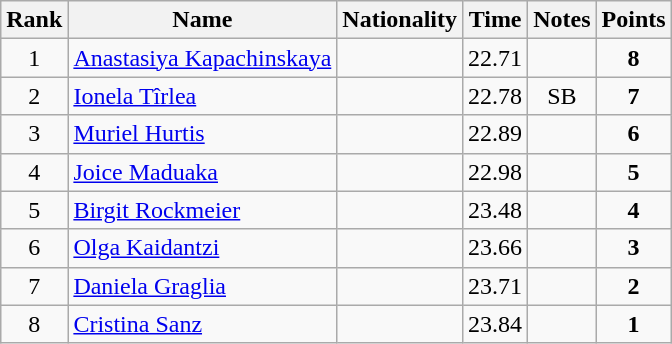<table class="wikitable sortable" style="text-align:center">
<tr>
<th>Rank</th>
<th>Name</th>
<th>Nationality</th>
<th>Time</th>
<th>Notes</th>
<th>Points</th>
</tr>
<tr>
<td>1</td>
<td align=left><a href='#'>Anastasiya Kapachinskaya</a></td>
<td align=left></td>
<td>22.71</td>
<td></td>
<td><strong>8</strong></td>
</tr>
<tr>
<td>2</td>
<td align=left><a href='#'>Ionela Tîrlea</a></td>
<td align=left></td>
<td>22.78</td>
<td>SB</td>
<td><strong>7</strong></td>
</tr>
<tr>
<td>3</td>
<td align=left><a href='#'>Muriel Hurtis</a></td>
<td align=left></td>
<td>22.89</td>
<td></td>
<td><strong>6</strong></td>
</tr>
<tr>
<td>4</td>
<td align=left><a href='#'>Joice Maduaka</a></td>
<td align=left></td>
<td>22.98</td>
<td></td>
<td><strong>5</strong></td>
</tr>
<tr>
<td>5</td>
<td align=left><a href='#'>Birgit Rockmeier</a></td>
<td align=left></td>
<td>23.48</td>
<td></td>
<td><strong>4</strong></td>
</tr>
<tr>
<td>6</td>
<td align=left><a href='#'>Olga Kaidantzi</a></td>
<td align=left></td>
<td>23.66</td>
<td></td>
<td><strong>3</strong></td>
</tr>
<tr>
<td>7</td>
<td align=left><a href='#'>Daniela Graglia</a></td>
<td align=left></td>
<td>23.71</td>
<td></td>
<td><strong>2</strong></td>
</tr>
<tr>
<td>8</td>
<td align=left><a href='#'>Cristina Sanz</a></td>
<td align=left></td>
<td>23.84</td>
<td></td>
<td><strong>1</strong></td>
</tr>
</table>
